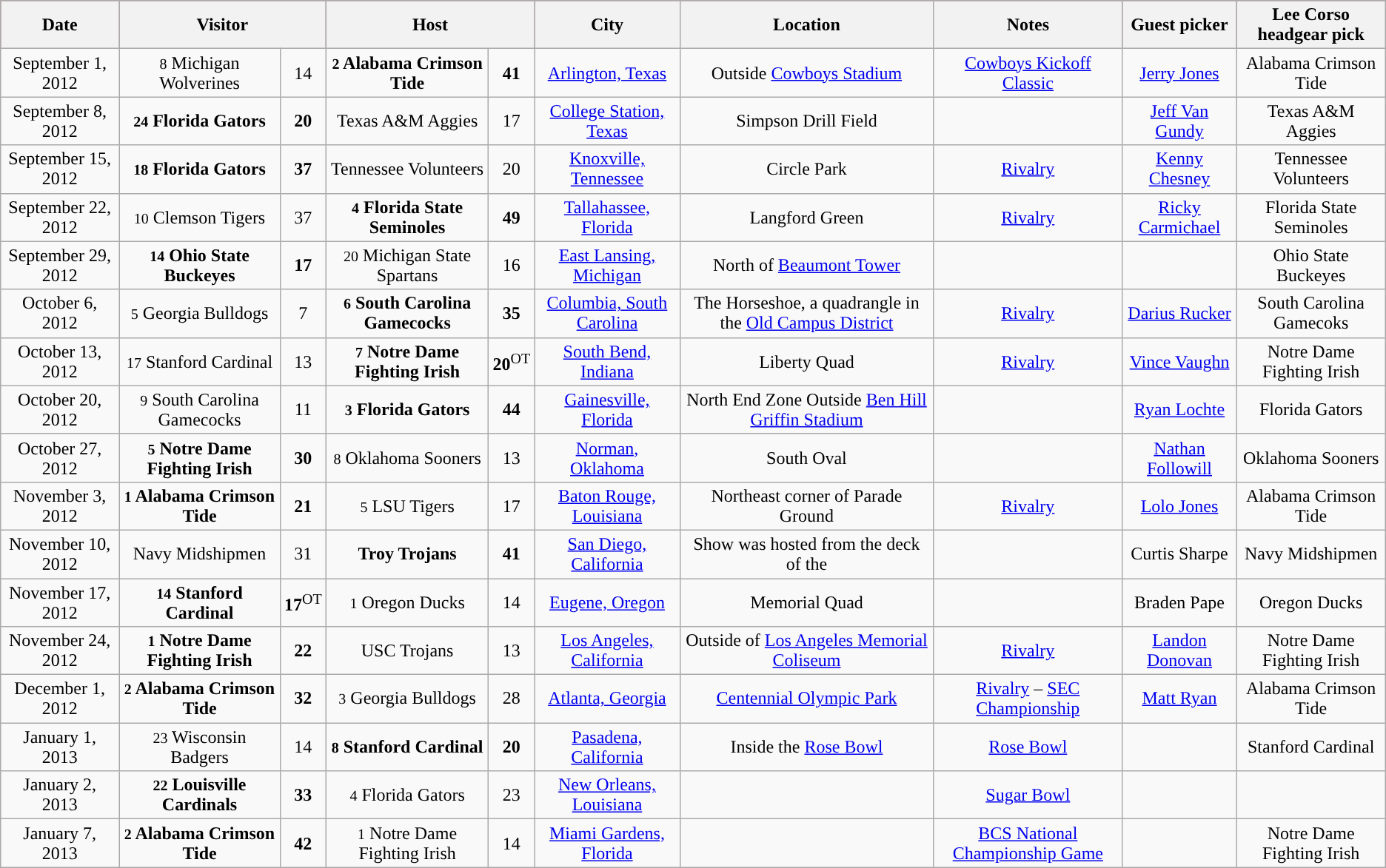<table class="wikitable" style="text-align:center">
<tr style="background:#A32638;"|>
<th>Date</th>
<th colspan=2>Visitor</th>
<th colspan=2>Host</th>
<th>City</th>
<th>Location</th>
<th>Notes</th>
<th>Guest picker</th>
<th>Lee Corso headgear pick</th>
</tr>
<tr>
<td>September 1, 2012</td>
<td><small>8</small> Michigan Wolverines</td>
<td>14</td>
<td><strong><small>2</small> Alabama Crimson Tide</strong></td>
<td><strong>41</strong></td>
<td><a href='#'>Arlington, Texas</a></td>
<td>Outside <a href='#'>Cowboys Stadium</a></td>
<td><a href='#'>Cowboys Kickoff Classic</a></td>
<td><a href='#'>Jerry Jones</a></td>
<td>Alabama Crimson Tide</td>
</tr>
<tr>
<td>September 8, 2012</td>
<td><strong><small>24</small> Florida Gators</strong></td>
<td><strong>20</strong></td>
<td>Texas A&M Aggies</td>
<td>17</td>
<td><a href='#'>College Station, Texas</a></td>
<td>Simpson Drill Field</td>
<td></td>
<td><a href='#'>Jeff Van Gundy</a></td>
<td>Texas A&M Aggies</td>
</tr>
<tr>
<td>September 15, 2012</td>
<td><strong><small>18</small> Florida Gators</strong></td>
<td><strong>37</strong></td>
<td>Tennessee Volunteers</td>
<td>20</td>
<td><a href='#'>Knoxville, Tennessee</a></td>
<td>Circle Park</td>
<td><a href='#'>Rivalry</a></td>
<td><a href='#'>Kenny Chesney</a></td>
<td>Tennessee Volunteers</td>
</tr>
<tr>
<td>September 22, 2012</td>
<td><small>10</small> Clemson Tigers</td>
<td>37</td>
<td><strong><small>4</small> Florida State Seminoles</strong></td>
<td><strong>49</strong></td>
<td><a href='#'>Tallahassee, Florida</a></td>
<td>Langford Green</td>
<td><a href='#'>Rivalry</a></td>
<td><a href='#'>Ricky Carmichael</a></td>
<td>Florida State Seminoles</td>
</tr>
<tr>
<td>September 29, 2012</td>
<td><strong><small>14</small> Ohio State Buckeyes</strong></td>
<td><strong>17</strong></td>
<td><small>20</small> Michigan State Spartans</td>
<td>16</td>
<td><a href='#'>East Lansing, Michigan</a></td>
<td>North of <a href='#'>Beaumont Tower</a></td>
<td></td>
<td></td>
<td>Ohio State Buckeyes</td>
</tr>
<tr>
<td>October 6, 2012</td>
<td><small>5</small> Georgia Bulldogs</td>
<td>7</td>
<td><strong><small>6</small> South Carolina Gamecocks</strong></td>
<td><strong>35</strong></td>
<td><a href='#'>Columbia, South Carolina</a></td>
<td>The Horseshoe, a quadrangle in the <a href='#'>Old Campus District</a></td>
<td><a href='#'>Rivalry</a></td>
<td><a href='#'>Darius Rucker</a></td>
<td>South Carolina Gamecoks</td>
</tr>
<tr>
<td>October 13, 2012</td>
<td><small>17</small> Stanford Cardinal</td>
<td>13</td>
<td><strong><small>7</small> Notre Dame Fighting Irish</strong></td>
<td><strong>20</strong><sup>OT</sup></td>
<td><a href='#'>South Bend, Indiana</a></td>
<td>Liberty Quad</td>
<td><a href='#'>Rivalry</a></td>
<td><a href='#'>Vince Vaughn</a></td>
<td>Notre Dame Fighting Irish</td>
</tr>
<tr>
<td>October 20, 2012</td>
<td><small>9</small> South Carolina Gamecocks</td>
<td>11</td>
<td><strong><small>3</small> Florida Gators</strong></td>
<td><strong>44</strong></td>
<td><a href='#'>Gainesville, Florida</a></td>
<td>North End Zone Outside <a href='#'>Ben Hill Griffin Stadium</a></td>
<td></td>
<td><a href='#'>Ryan Lochte</a></td>
<td>Florida Gators</td>
</tr>
<tr>
<td>October 27, 2012</td>
<td><strong><small>5</small> Notre Dame Fighting Irish</strong></td>
<td><strong>30</strong></td>
<td><small>8</small> Oklahoma Sooners</td>
<td>13</td>
<td><a href='#'>Norman, Oklahoma</a></td>
<td>South Oval</td>
<td></td>
<td><a href='#'>Nathan Followill</a></td>
<td>Oklahoma Sooners</td>
</tr>
<tr>
<td>November 3, 2012</td>
<td><strong><small>1</small> Alabama Crimson Tide</strong></td>
<td><strong>21</strong></td>
<td><small>5</small> LSU Tigers</td>
<td>17</td>
<td><a href='#'>Baton Rouge, Louisiana</a></td>
<td>Northeast corner of Parade Ground</td>
<td><a href='#'>Rivalry</a></td>
<td><a href='#'>Lolo Jones</a></td>
<td>Alabama Crimson Tide</td>
</tr>
<tr>
<td>November 10, 2012</td>
<td>Navy Midshipmen</td>
<td>31</td>
<td><strong>Troy Trojans</strong></td>
<td><strong>41</strong></td>
<td><a href='#'>San Diego, California</a></td>
<td>Show was hosted from the deck of the </td>
<td></td>
<td>Curtis Sharpe</td>
<td>Navy Midshipmen</td>
</tr>
<tr>
<td>November 17, 2012</td>
<td><strong><small>14</small> Stanford Cardinal</strong></td>
<td><strong>17</strong><sup>OT</sup></td>
<td><small>1</small> Oregon Ducks</td>
<td>14</td>
<td><a href='#'>Eugene, Oregon</a></td>
<td>Memorial Quad</td>
<td></td>
<td>Braden Pape</td>
<td>Oregon Ducks</td>
</tr>
<tr>
<td>November 24, 2012</td>
<td><strong><small>1</small> Notre Dame Fighting Irish</strong></td>
<td><strong>22</strong></td>
<td>USC Trojans</td>
<td>13</td>
<td><a href='#'>Los Angeles, California</a></td>
<td>Outside of <a href='#'>Los Angeles Memorial Coliseum</a></td>
<td><a href='#'>Rivalry</a></td>
<td><a href='#'>Landon Donovan</a></td>
<td>Notre Dame Fighting Irish</td>
</tr>
<tr>
<td>December 1, 2012</td>
<td><strong><small>2</small> Alabama Crimson Tide</strong></td>
<td><strong>32</strong></td>
<td><small>3</small> Georgia Bulldogs</td>
<td>28</td>
<td><a href='#'>Atlanta, Georgia</a></td>
<td><a href='#'>Centennial Olympic Park</a></td>
<td><a href='#'>Rivalry</a> – <a href='#'>SEC Championship</a></td>
<td><a href='#'>Matt Ryan</a></td>
<td>Alabama Crimson Tide</td>
</tr>
<tr>
<td>January 1, 2013</td>
<td><small>23</small> Wisconsin Badgers</td>
<td>14</td>
<td><strong><small>8</small> Stanford Cardinal</strong></td>
<td><strong>20</strong></td>
<td><a href='#'>Pasadena, California</a></td>
<td>Inside the <a href='#'>Rose Bowl</a></td>
<td><a href='#'>Rose Bowl</a></td>
<td></td>
<td>Stanford Cardinal</td>
</tr>
<tr>
<td>January 2, 2013</td>
<td><strong><small>22</small> Louisville Cardinals</strong></td>
<td><strong>33</strong></td>
<td><small>4</small> Florida Gators</td>
<td>23</td>
<td><a href='#'>New Orleans, Louisiana</a></td>
<td></td>
<td><a href='#'>Sugar Bowl</a></td>
<td></td>
<td></td>
</tr>
<tr>
<td>January 7, 2013</td>
<td><strong><small>2</small> Alabama Crimson Tide</strong></td>
<td><strong>42</strong></td>
<td><small>1</small> Notre Dame Fighting Irish</td>
<td>14</td>
<td><a href='#'>Miami Gardens, Florida</a></td>
<td></td>
<td><a href='#'>BCS National Championship Game</a></td>
<td></td>
<td>Notre Dame Fighting Irish</td>
</tr>
</table>
